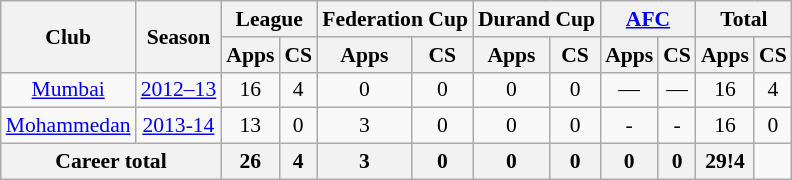<table class="wikitable" style="font-size:90%; text-align:center;">
<tr>
<th rowspan="2">Club</th>
<th rowspan="2">Season</th>
<th colspan="2">League</th>
<th colspan="2">Federation Cup</th>
<th colspan="2">Durand Cup</th>
<th colspan="2"><a href='#'>AFC</a></th>
<th colspan="2">Total</th>
</tr>
<tr>
<th>Apps</th>
<th>CS</th>
<th>Apps</th>
<th>CS</th>
<th>Apps</th>
<th>CS</th>
<th>Apps</th>
<th>CS</th>
<th>Apps</th>
<th>CS</th>
</tr>
<tr>
<td rowspan="1"><a href='#'>Mumbai</a></td>
<td><a href='#'>2012–13</a></td>
<td>16</td>
<td>4</td>
<td>0</td>
<td>0</td>
<td>0</td>
<td>0</td>
<td>—</td>
<td>—</td>
<td>16</td>
<td>4</td>
</tr>
<tr>
<td><a href='#'>Mohammedan</a></td>
<td><a href='#'>2013-14</a></td>
<td>13</td>
<td>0</td>
<td>3</td>
<td>0</td>
<td>0</td>
<td>0</td>
<td>-</td>
<td>-</td>
<td>16</td>
<td>0</td>
</tr>
<tr>
<th colspan="2">Career total</th>
<th>26</th>
<th>4</th>
<th>3</th>
<th>0</th>
<th>0</th>
<th>0</th>
<th>0</th>
<th>0</th>
<th>29!4</th>
</tr>
</table>
